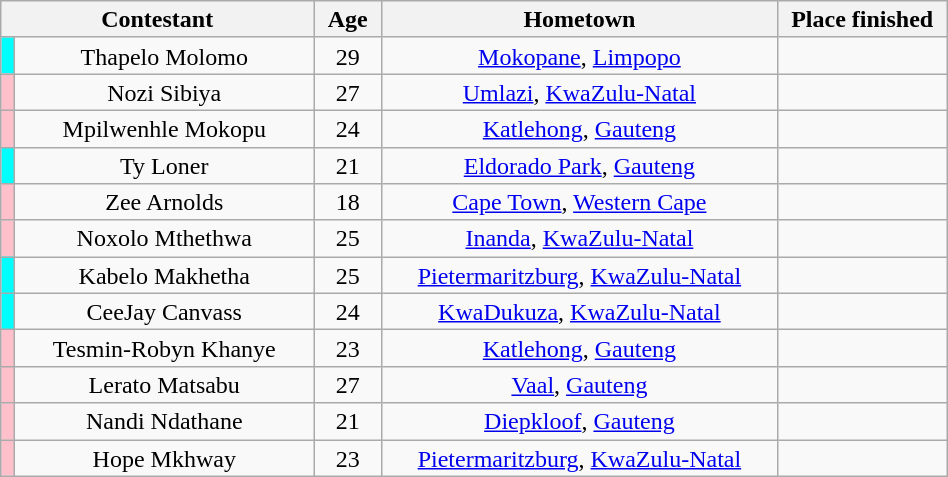<table class="wikitable sortable" style="text-align:center; line-height:17px; width:50%; white-space:nowrap">
<tr>
<th style="width:20%" colspan="2">Contestant</th>
<th style="width:05%">Age</th>
<th style="width:18%">Hometown</th>
<th style="width:05%">Place finished</th>
</tr>
<tr>
<th style="background:cyan;"></th>
<td>Thapelo Molomo</td>
<td>29</td>
<td><a href='#'>Mokopane</a>, <a href='#'>Limpopo</a></td>
<td></td>
</tr>
<tr>
<th style="background:pink;"></th>
<td>Nozi Sibiya</td>
<td>27</td>
<td><a href='#'>Umlazi</a>, <a href='#'>KwaZulu-Natal</a></td>
<td></td>
</tr>
<tr>
<th style="background:pink;"></th>
<td>Mpilwenhle Mokopu</td>
<td>24</td>
<td><a href='#'>Katlehong</a>, <a href='#'>Gauteng</a></td>
<td></td>
</tr>
<tr>
<th style="background:cyan;"></th>
<td>Ty Loner</td>
<td>21</td>
<td><a href='#'>Eldorado Park</a>, <a href='#'>Gauteng</a></td>
<td></td>
</tr>
<tr>
<th style="background:pink;"></th>
<td>Zee Arnolds</td>
<td>18</td>
<td><a href='#'>Cape Town</a>, <a href='#'>Western Cape</a></td>
<td></td>
</tr>
<tr>
<th style="background:pink;"></th>
<td>Noxolo Mthethwa</td>
<td>25</td>
<td><a href='#'>Inanda</a>, <a href='#'>KwaZulu-Natal</a></td>
<td></td>
</tr>
<tr>
<th style="background:cyan;"></th>
<td>Kabelo Makhetha</td>
<td>25</td>
<td><a href='#'>Pietermaritzburg</a>, <a href='#'>KwaZulu-Natal</a></td>
<td></td>
</tr>
<tr>
<th style="background:cyan;"></th>
<td>CeeJay Canvass</td>
<td>24</td>
<td><a href='#'>KwaDukuza</a>, <a href='#'>KwaZulu-Natal</a></td>
<td></td>
</tr>
<tr>
<th style="background:pink;"></th>
<td>Tesmin-Robyn Khanye</td>
<td>23</td>
<td><a href='#'>Katlehong</a>, <a href='#'>Gauteng</a></td>
<td></td>
</tr>
<tr>
<th style="background:pink;"></th>
<td>Lerato Matsabu</td>
<td>27</td>
<td><a href='#'>Vaal</a>, <a href='#'>Gauteng</a></td>
<td></td>
</tr>
<tr>
<th style="background:pink;"></th>
<td>Nandi Ndathane</td>
<td>21</td>
<td><a href='#'>Diepkloof</a>, <a href='#'>Gauteng</a></td>
<td></td>
</tr>
<tr>
<th style="background:pink;"></th>
<td>Hope Mkhway</td>
<td>23</td>
<td><a href='#'>Pietermaritzburg</a>, <a href='#'>KwaZulu-Natal</a></td>
<td></td>
</tr>
</table>
